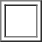<table border="1" cellpadding="10">
<tr>
<td></td>
</tr>
</table>
